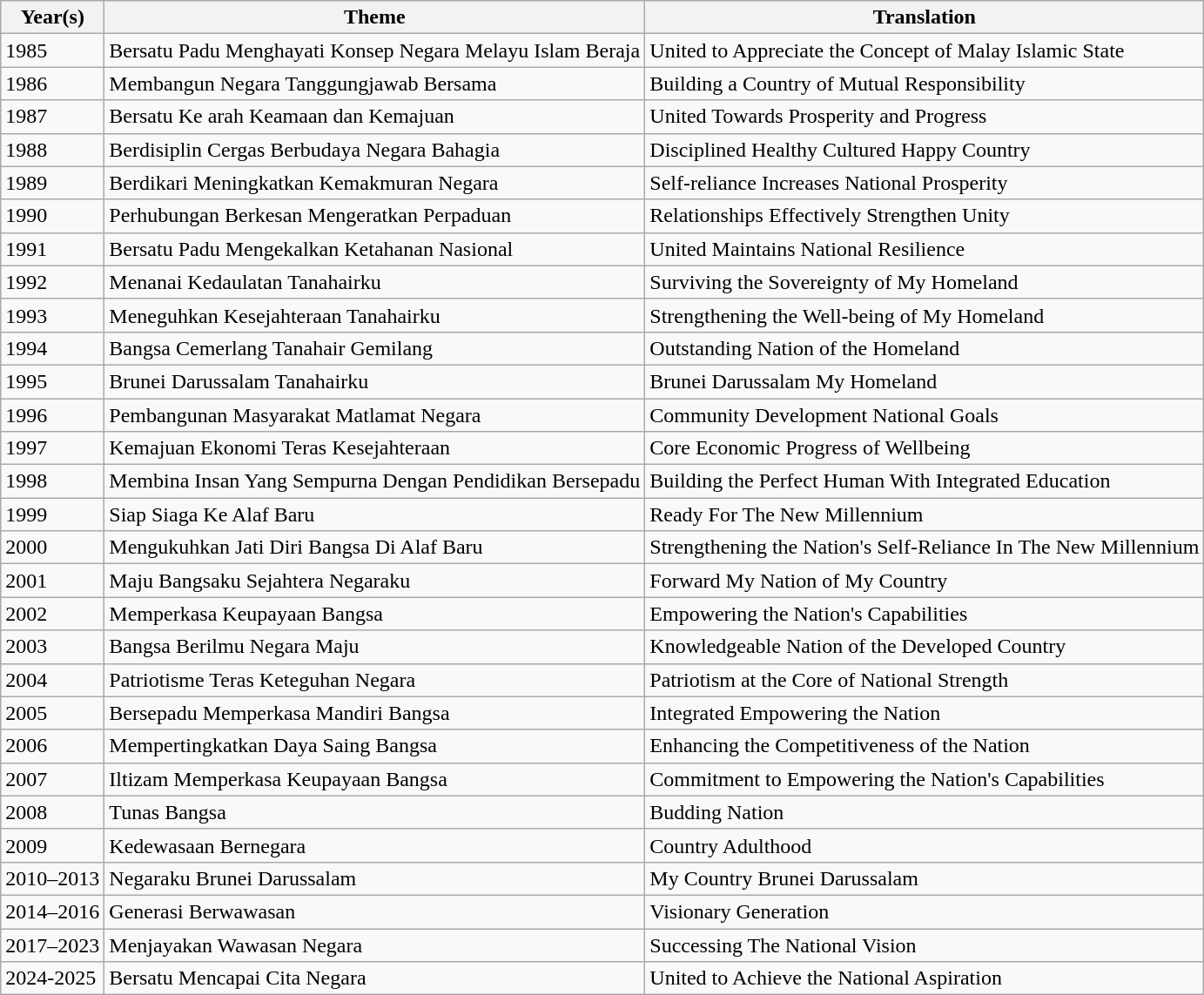<table class="wikitable">
<tr>
<th>Year(s)</th>
<th>Theme</th>
<th>Translation</th>
</tr>
<tr>
<td>1985</td>
<td>Bersatu Padu Menghayati Konsep Negara Melayu Islam Beraja</td>
<td>United to Appreciate the Concept of Malay Islamic State</td>
</tr>
<tr>
<td>1986</td>
<td>Membangun Negara Tanggungjawab Bersama</td>
<td>Building a Country of Mutual Responsibility</td>
</tr>
<tr>
<td>1987</td>
<td>Bersatu Ke arah Keamaan dan Kemajuan</td>
<td>United Towards Prosperity and Progress</td>
</tr>
<tr>
<td>1988</td>
<td>Berdisiplin Cergas Berbudaya Negara Bahagia</td>
<td>Disciplined Healthy Cultured Happy Country</td>
</tr>
<tr>
<td>1989</td>
<td>Berdikari Meningkatkan Kemakmuran Negara</td>
<td>Self-reliance Increases National Prosperity</td>
</tr>
<tr>
<td>1990</td>
<td>Perhubungan Berkesan Mengeratkan Perpaduan</td>
<td>Relationships Effectively Strengthen Unity</td>
</tr>
<tr>
<td>1991</td>
<td>Bersatu Padu Mengekalkan Ketahanan Nasional</td>
<td>United Maintains National Resilience</td>
</tr>
<tr>
<td>1992</td>
<td>Menanai Kedaulatan Tanahairku</td>
<td>Surviving the Sovereignty of My Homeland</td>
</tr>
<tr>
<td>1993</td>
<td>Meneguhkan Kesejahteraan Tanahairku</td>
<td>Strengthening the Well-being of My Homeland</td>
</tr>
<tr>
<td>1994</td>
<td>Bangsa Cemerlang Tanahair Gemilang</td>
<td>Outstanding Nation of the Homeland</td>
</tr>
<tr>
<td>1995</td>
<td>Brunei Darussalam Tanahairku</td>
<td>Brunei Darussalam My Homeland</td>
</tr>
<tr>
<td>1996</td>
<td>Pembangunan Masyarakat Matlamat Negara</td>
<td>Community Development National Goals</td>
</tr>
<tr>
<td>1997</td>
<td>Kemajuan Ekonomi Teras Kesejahteraan</td>
<td>Core Economic Progress of Wellbeing</td>
</tr>
<tr>
<td>1998</td>
<td>Membina Insan Yang Sempurna Dengan Pendidikan Bersepadu</td>
<td>Building the Perfect Human With Integrated Education</td>
</tr>
<tr>
<td>1999</td>
<td>Siap Siaga Ke Alaf Baru</td>
<td>Ready For The New Millennium</td>
</tr>
<tr>
<td>2000</td>
<td>Mengukuhkan Jati Diri Bangsa Di Alaf Baru</td>
<td>Strengthening the Nation's Self-Reliance In The New Millennium</td>
</tr>
<tr>
<td>2001</td>
<td>Maju Bangsaku Sejahtera Negaraku</td>
<td>Forward My Nation of My Country</td>
</tr>
<tr>
<td>2002</td>
<td>Memperkasa Keupayaan Bangsa</td>
<td>Empowering the Nation's Capabilities</td>
</tr>
<tr>
<td>2003</td>
<td>Bangsa Berilmu Negara Maju</td>
<td>Knowledgeable Nation of the Developed Country</td>
</tr>
<tr>
<td>2004</td>
<td>Patriotisme Teras Keteguhan Negara</td>
<td>Patriotism at the Core of National Strength</td>
</tr>
<tr>
<td>2005</td>
<td>Bersepadu Memperkasa Mandiri Bangsa</td>
<td>Integrated Empowering the Nation</td>
</tr>
<tr>
<td>2006</td>
<td>Mempertingkatkan Daya Saing Bangsa</td>
<td>Enhancing the Competitiveness of the Nation</td>
</tr>
<tr>
<td>2007</td>
<td>Iltizam Memperkasa Keupayaan Bangsa</td>
<td>Commitment to Empowering the Nation's Capabilities</td>
</tr>
<tr>
<td>2008</td>
<td>Tunas Bangsa</td>
<td>Budding Nation</td>
</tr>
<tr>
<td>2009</td>
<td>Kedewasaan Bernegara</td>
<td>Country Adulthood</td>
</tr>
<tr>
<td>2010–2013</td>
<td>Negaraku Brunei Darussalam</td>
<td>My Country Brunei Darussalam</td>
</tr>
<tr>
<td>2014–2016</td>
<td>Generasi Berwawasan</td>
<td>Visionary Generation</td>
</tr>
<tr>
<td>2017–2023</td>
<td>Menjayakan Wawasan Negara</td>
<td>Successing The National Vision</td>
</tr>
<tr>
<td>2024-2025</td>
<td>Bersatu Mencapai Cita Negara</td>
<td>United to Achieve the National Aspiration</td>
</tr>
</table>
